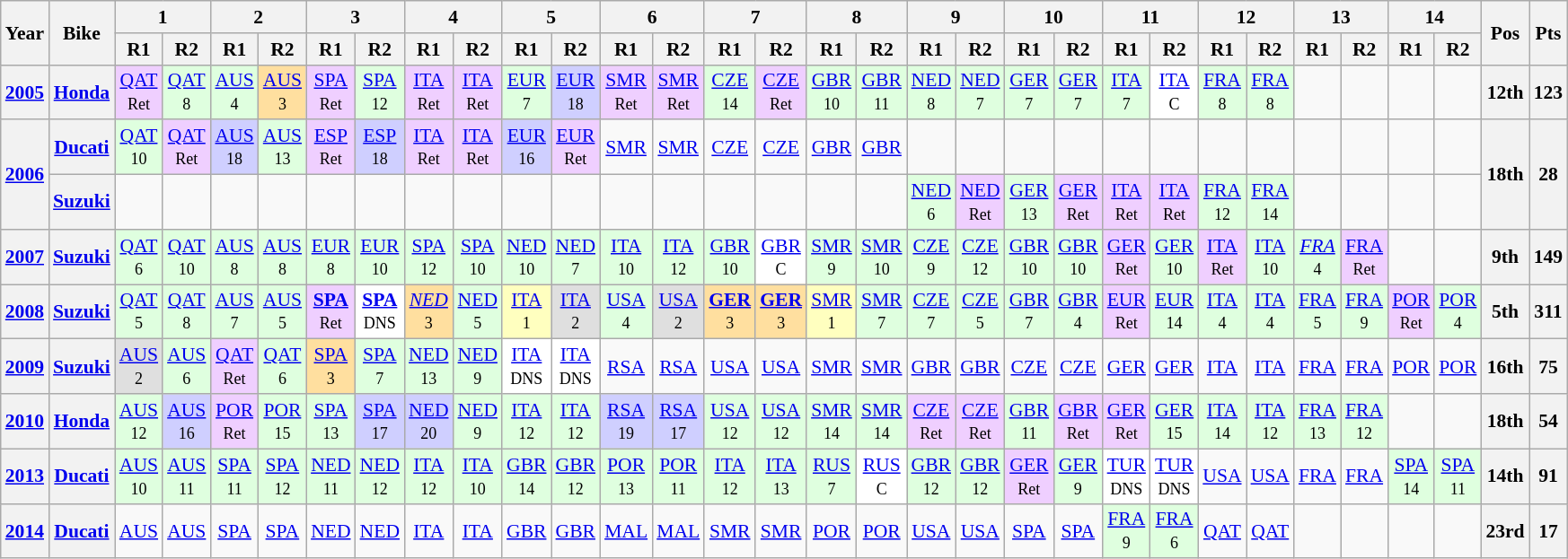<table class="wikitable" style="text-align:center; font-size:90%">
<tr>
<th valign="middle" rowspan=2>Year</th>
<th valign="middle" rowspan=2>Bike</th>
<th colspan=2>1</th>
<th colspan=2>2</th>
<th colspan=2>3</th>
<th colspan=2>4</th>
<th colspan=2>5</th>
<th colspan=2>6</th>
<th colspan=2>7</th>
<th colspan=2>8</th>
<th colspan=2>9</th>
<th colspan=2>10</th>
<th colspan=2>11</th>
<th colspan=2>12</th>
<th colspan=2>13</th>
<th colspan=2>14</th>
<th rowspan=2>Pos</th>
<th rowspan=2>Pts</th>
</tr>
<tr>
<th>R1</th>
<th>R2</th>
<th>R1</th>
<th>R2</th>
<th>R1</th>
<th>R2</th>
<th>R1</th>
<th>R2</th>
<th>R1</th>
<th>R2</th>
<th>R1</th>
<th>R2</th>
<th>R1</th>
<th>R2</th>
<th>R1</th>
<th>R2</th>
<th>R1</th>
<th>R2</th>
<th>R1</th>
<th>R2</th>
<th>R1</th>
<th>R2</th>
<th>R1</th>
<th>R2</th>
<th>R1</th>
<th>R2</th>
<th>R1</th>
<th>R2</th>
</tr>
<tr>
<th><a href='#'>2005</a></th>
<th><a href='#'>Honda</a></th>
<td style="background:#EFCFFF;"><a href='#'>QAT</a><br><small>Ret</small></td>
<td style="background:#DFFFDF;"><a href='#'>QAT</a><br><small>8</small></td>
<td style="background:#DFFFDF;"><a href='#'>AUS</a><br><small>4</small></td>
<td style="background:#FFDF9F;"><a href='#'>AUS</a><br><small>3</small></td>
<td style="background:#EFCFFF;"><a href='#'>SPA</a><br><small>Ret</small></td>
<td style="background:#DFFFDF;"><a href='#'>SPA</a><br><small>12</small></td>
<td style="background:#EFCFFF;"><a href='#'>ITA</a><br><small>Ret</small></td>
<td style="background:#EFCFFF;"><a href='#'>ITA</a><br><small>Ret</small></td>
<td style="background:#DFFFDF;"><a href='#'>EUR</a><br><small>7</small></td>
<td style="background:#CFCFFF;"><a href='#'>EUR</a><br><small>18</small></td>
<td style="background:#EFCFFF;"><a href='#'>SMR</a><br><small>Ret</small></td>
<td style="background:#EFCFFF;"><a href='#'>SMR</a><br><small>Ret</small></td>
<td style="background:#DFFFDF;"><a href='#'>CZE</a><br><small>14</small></td>
<td style="background:#EFCFFF;"><a href='#'>CZE</a><br><small>Ret</small></td>
<td style="background:#DFFFDF;"><a href='#'>GBR</a><br><small>10</small></td>
<td style="background:#DFFFDF;"><a href='#'>GBR</a><br><small>11</small></td>
<td style="background:#DFFFDF;"><a href='#'>NED</a><br><small>8</small></td>
<td style="background:#DFFFDF;"><a href='#'>NED</a><br><small>7</small></td>
<td style="background:#DFFFDF;"><a href='#'>GER</a><br><small>7</small></td>
<td style="background:#DFFFDF;"><a href='#'>GER</a><br><small>7</small></td>
<td style="background:#DFFFDF;"><a href='#'>ITA</a><br><small>7</small></td>
<td style="background:#FFFFFF;"><a href='#'>ITA</a><br><small>C</small></td>
<td style="background:#DFFFDF;"><a href='#'>FRA</a><br><small>8</small></td>
<td style="background:#DFFFDF;"><a href='#'>FRA</a><br><small>8</small></td>
<td></td>
<td></td>
<td></td>
<td></td>
<th>12th</th>
<th>123</th>
</tr>
<tr>
<th rowspan=2><a href='#'>2006</a></th>
<th><a href='#'>Ducati</a></th>
<td style="background:#DFFFDF;"><a href='#'>QAT</a><br><small>10</small></td>
<td style="background:#EFCFFF;"><a href='#'>QAT</a><br><small>Ret</small></td>
<td style="background:#CFCFFF;"><a href='#'>AUS</a><br><small>18</small></td>
<td style="background:#DFFFDF;"><a href='#'>AUS</a><br><small>13</small></td>
<td style="background:#EFCFFF;"><a href='#'>ESP</a><br><small>Ret</small></td>
<td style="background:#CFCFFF;"><a href='#'>ESP</a><br><small>18</small></td>
<td style="background:#EFCFFF;"><a href='#'>ITA</a><br><small>Ret</small></td>
<td style="background:#EFCFFF;"><a href='#'>ITA</a><br><small>Ret</small></td>
<td style="background:#CFCFFF;"><a href='#'>EUR</a><br><small>16</small></td>
<td style="background:#EFCFFF;"><a href='#'>EUR</a><br><small>Ret</small></td>
<td><a href='#'>SMR</a></td>
<td><a href='#'>SMR</a></td>
<td><a href='#'>CZE</a></td>
<td><a href='#'>CZE</a></td>
<td><a href='#'>GBR</a></td>
<td><a href='#'>GBR</a></td>
<td></td>
<td></td>
<td></td>
<td></td>
<td></td>
<td></td>
<td></td>
<td></td>
<td></td>
<td></td>
<td></td>
<td></td>
<th rowspan=2>18th</th>
<th rowspan=2>28</th>
</tr>
<tr>
<th><a href='#'>Suzuki</a></th>
<td></td>
<td></td>
<td></td>
<td></td>
<td></td>
<td></td>
<td></td>
<td></td>
<td></td>
<td></td>
<td></td>
<td></td>
<td></td>
<td></td>
<td></td>
<td></td>
<td style="background:#DFFFDF;"><a href='#'>NED</a><br><small>6</small></td>
<td style="background:#EFCFFF;"><a href='#'>NED</a><br><small>Ret</small></td>
<td style="background:#DFFFDF;"><a href='#'>GER</a><br><small>13</small></td>
<td style="background:#EFCFFF;"><a href='#'>GER</a><br><small>Ret</small></td>
<td style="background:#EFCFFF;"><a href='#'>ITA</a><br><small>Ret</small></td>
<td style="background:#EFCFFF;"><a href='#'>ITA</a><br><small>Ret</small></td>
<td style="background:#DFFFDF;"><a href='#'>FRA</a><br><small>12</small></td>
<td style="background:#DFFFDF;"><a href='#'>FRA</a><br><small>14</small></td>
<td></td>
<td></td>
<td></td>
<td></td>
</tr>
<tr>
<th><a href='#'>2007</a></th>
<th><a href='#'>Suzuki</a></th>
<td style="background:#DFFFDF;"><a href='#'>QAT</a><br><small>6</small></td>
<td style="background:#DFFFDF;"><a href='#'>QAT</a><br><small>10</small></td>
<td style="background:#DFFFDF;"><a href='#'>AUS</a><br><small>8</small></td>
<td style="background:#DFFFDF;"><a href='#'>AUS</a><br><small>8</small></td>
<td style="background:#DFFFDF;"><a href='#'>EUR</a><br><small>8</small></td>
<td style="background:#DFFFDF;"><a href='#'>EUR</a><br><small>10</small></td>
<td style="background:#DFFFDF;"><a href='#'>SPA</a><br><small>12</small></td>
<td style="background:#DFFFDF;"><a href='#'>SPA</a><br><small>10</small></td>
<td style="background:#DFFFDF;"><a href='#'>NED</a><br><small>10</small></td>
<td style="background:#DFFFDF;"><a href='#'>NED</a><br><small>7</small></td>
<td style="background:#DFFFDF;"><a href='#'>ITA</a><br><small>10</small></td>
<td style="background:#DFFFDF;"><a href='#'>ITA</a><br><small>12</small></td>
<td style="background:#DFFFDF;"><a href='#'>GBR</a><br><small>10</small></td>
<td style="background:#FFFFFF;"><a href='#'>GBR</a><br><small>C</small></td>
<td style="background:#DFFFDF;"><a href='#'>SMR</a><br><small>9</small></td>
<td style="background:#DFFFDF;"><a href='#'>SMR</a><br><small>10</small></td>
<td style="background:#DFFFDF;"><a href='#'>CZE</a><br><small>9</small></td>
<td style="background:#DFFFDF;"><a href='#'>CZE</a><br><small>12</small></td>
<td style="background:#DFFFDF;"><a href='#'>GBR</a><br><small>10</small></td>
<td style="background:#DFFFDF;"><a href='#'>GBR</a><br><small>10</small></td>
<td style="background:#EFCFFF;"><a href='#'>GER</a><br><small>Ret</small></td>
<td style="background:#DFFFDF;"><a href='#'>GER</a><br><small>10</small></td>
<td style="background:#EFCFFF;"><a href='#'>ITA</a><br><small>Ret</small></td>
<td style="background:#DFFFDF;"><a href='#'>ITA</a><br><small>10</small></td>
<td style="background:#DFFFDF;"><em><a href='#'>FRA</a></em><br><small>4</small></td>
<td style="background:#EFCFFF;"><a href='#'>FRA</a><br><small>Ret</small></td>
<td></td>
<td></td>
<th>9th</th>
<th>149</th>
</tr>
<tr>
<th><a href='#'>2008</a></th>
<th><a href='#'>Suzuki</a></th>
<td style="background:#DFFFDF;"><a href='#'>QAT</a><br><small>5</small></td>
<td style="background:#DFFFDF;"><a href='#'>QAT</a><br><small>8</small></td>
<td style="background:#DFFFDF;"><a href='#'>AUS</a><br><small>7</small></td>
<td style="background:#DFFFDF;"><a href='#'>AUS</a><br><small>5</small></td>
<td style="background:#EFCFFF;"><strong><a href='#'>SPA</a></strong><br><small>Ret</small></td>
<td style="background:#FFFFFF;"><strong><a href='#'>SPA</a></strong><br><small>DNS</small></td>
<td style="background:#FFDF9F;"><em><a href='#'>NED</a></em><br><small>3</small></td>
<td style="background:#DFFFDF;"><a href='#'>NED</a><br><small>5</small></td>
<td style="background:#FFFFBF;"><a href='#'>ITA</a><br><small>1</small></td>
<td style="background:#DFDFDF;"><a href='#'>ITA</a><br><small>2</small></td>
<td style="background:#DFFFDF;"><a href='#'>USA</a><br><small>4</small></td>
<td style="background:#DFDFDF;"><a href='#'>USA</a><br><small>2</small></td>
<td style="background:#FFDF9F;"><strong><a href='#'>GER</a></strong><br><small>3</small></td>
<td style="background:#FFDF9F;"><strong><a href='#'>GER</a></strong><br><small>3</small></td>
<td style="background:#FFFFBF;"><a href='#'>SMR</a><br><small>1</small></td>
<td style="background:#DFFFDF;"><a href='#'>SMR</a><br><small>7</small></td>
<td style="background:#DFFFDF;"><a href='#'>CZE</a><br><small>7</small></td>
<td style="background:#DFFFDF;"><a href='#'>CZE</a><br><small>5</small></td>
<td style="background:#DFFFDF;"><a href='#'>GBR</a><br><small>7</small></td>
<td style="background:#DFFFDF;"><a href='#'>GBR</a><br><small>4</small></td>
<td style="background:#EFCFFF;"><a href='#'>EUR</a><br><small>Ret</small></td>
<td style="background:#DFFFDF;"><a href='#'>EUR</a><br><small>14</small></td>
<td style="background:#DFFFDF;"><a href='#'>ITA</a><br><small>4</small></td>
<td style="background:#DFFFDF;"><a href='#'>ITA</a><br><small>4</small></td>
<td style="background:#DFFFDF;"><a href='#'>FRA</a><br><small>5</small></td>
<td style="background:#DFFFDF;"><a href='#'>FRA</a><br><small>9</small></td>
<td style="background:#EFCFFF;"><a href='#'>POR</a><br><small>Ret</small></td>
<td style="background:#DFFFDF;"><a href='#'>POR</a><br><small>4</small></td>
<th>5th</th>
<th>311</th>
</tr>
<tr>
<th><a href='#'>2009</a></th>
<th><a href='#'>Suzuki</a></th>
<td style="background:#DFDFDF;"><a href='#'>AUS</a><br><small>2</small></td>
<td style="background:#DFFFDF;"><a href='#'>AUS</a><br><small>6</small></td>
<td style="background:#EFCFFF;"><a href='#'>QAT</a><br><small>Ret</small></td>
<td style="background:#DFFFDF;"><a href='#'>QAT</a><br><small>6</small></td>
<td style="background:#FFDF9F;"><a href='#'>SPA</a><br><small>3</small></td>
<td style="background:#DFFFDF;"><a href='#'>SPA</a><br><small>7</small></td>
<td style="background:#DFFFDF;"><a href='#'>NED</a><br><small>13</small></td>
<td style="background:#DFFFDF;"><a href='#'>NED</a><br><small>9</small></td>
<td style="background:#FFFFFF;"><a href='#'>ITA</a><br><small>DNS</small></td>
<td style="background:#FFFFFF;"><a href='#'>ITA</a><br><small>DNS</small></td>
<td><a href='#'>RSA</a></td>
<td><a href='#'>RSA</a></td>
<td><a href='#'>USA</a></td>
<td><a href='#'>USA</a></td>
<td><a href='#'>SMR</a></td>
<td><a href='#'>SMR</a></td>
<td><a href='#'>GBR</a></td>
<td><a href='#'>GBR</a></td>
<td><a href='#'>CZE</a></td>
<td><a href='#'>CZE</a></td>
<td><a href='#'>GER</a></td>
<td><a href='#'>GER</a></td>
<td><a href='#'>ITA</a></td>
<td><a href='#'>ITA</a></td>
<td><a href='#'>FRA</a></td>
<td><a href='#'>FRA</a></td>
<td><a href='#'>POR</a></td>
<td><a href='#'>POR</a></td>
<th>16th</th>
<th>75</th>
</tr>
<tr>
<th><a href='#'>2010</a></th>
<th><a href='#'>Honda</a></th>
<td style="background:#DFFFDF;"><a href='#'>AUS</a><br><small>12</small></td>
<td style="background:#CFCFFF;"><a href='#'>AUS</a><br><small>16</small></td>
<td style="background:#EFCFFF;"><a href='#'>POR</a><br><small>Ret</small></td>
<td style="background:#DFFFDF;"><a href='#'>POR</a><br><small>15</small></td>
<td style="background:#DFFFDF;"><a href='#'>SPA</a><br><small>13</small></td>
<td style="background:#CFCFFF;"><a href='#'>SPA</a><br><small>17</small></td>
<td style="background:#CFCFFF;"><a href='#'>NED</a><br><small>20</small></td>
<td style="background:#DFFFDF;"><a href='#'>NED</a><br><small>9</small></td>
<td style="background:#DFFFDF;"><a href='#'>ITA</a><br><small>12</small></td>
<td style="background:#DFFFDF;"><a href='#'>ITA</a><br><small>12</small></td>
<td style="background:#CFCFFF;"><a href='#'>RSA</a><br><small>19</small></td>
<td style="background:#CFCFFF;"><a href='#'>RSA</a><br><small>17</small></td>
<td style="background:#DFFFDF;"><a href='#'>USA</a><br><small>12</small></td>
<td style="background:#DFFFDF;"><a href='#'>USA</a><br><small>12</small></td>
<td style="background:#DFFFDF;"><a href='#'>SMR</a><br><small>14</small></td>
<td style="background:#DFFFDF;"><a href='#'>SMR</a><br><small>14</small></td>
<td style="background:#EFCFFF;"><a href='#'>CZE</a><br><small>Ret</small></td>
<td style="background:#EFCFFF;"><a href='#'>CZE</a><br><small>Ret</small></td>
<td style="background:#DFFFDF;"><a href='#'>GBR</a><br><small>11</small></td>
<td style="background:#EFCFFF;"><a href='#'>GBR</a><br><small>Ret</small></td>
<td style="background:#EFCFFF;"><a href='#'>GER</a><br><small>Ret</small></td>
<td style="background:#DFFFDF;"><a href='#'>GER</a><br><small>15</small></td>
<td style="background:#DFFFDF;"><a href='#'>ITA</a><br><small>14</small></td>
<td style="background:#DFFFDF;"><a href='#'>ITA</a><br><small>12</small></td>
<td style="background:#DFFFDF;"><a href='#'>FRA</a><br><small>13</small></td>
<td style="background:#DFFFDF;"><a href='#'>FRA</a><br><small>12</small></td>
<td></td>
<td></td>
<th>18th</th>
<th>54</th>
</tr>
<tr>
<th><a href='#'>2013</a></th>
<th><a href='#'>Ducati</a></th>
<td style="background:#DFFFDF;"><a href='#'>AUS</a><br><small>10</small></td>
<td style="background:#DFFFDF;"><a href='#'>AUS</a><br><small>11</small></td>
<td style="background:#DFFFDF;"><a href='#'>SPA</a><br><small>11</small></td>
<td style="background:#DFFFDF;"><a href='#'>SPA</a><br><small>12</small></td>
<td style="background:#DFFFDF;"><a href='#'>NED</a><br><small>11</small></td>
<td style="background:#DFFFDF;"><a href='#'>NED</a><br><small>12</small></td>
<td style="background:#DFFFDF;"><a href='#'>ITA</a><br><small>12</small></td>
<td style="background:#DFFFDF;"><a href='#'>ITA</a><br><small>10</small></td>
<td style="background:#DFFFDF;"><a href='#'>GBR</a><br><small>14</small></td>
<td style="background:#DFFFDF;"><a href='#'>GBR</a><br><small>12</small></td>
<td style="background:#DFFFDF;"><a href='#'>POR</a><br><small>13</small></td>
<td style="background:#DFFFDF;"><a href='#'>POR</a><br><small>11</small></td>
<td style="background:#DFFFDF;"><a href='#'>ITA</a><br><small>12</small></td>
<td style="background:#DFFFDF;"><a href='#'>ITA</a><br><small>13</small></td>
<td style="background:#DFFFDF;"><a href='#'>RUS</a><br><small>7</small></td>
<td style="background:#FFFFFF;"><a href='#'>RUS</a><br><small>C</small></td>
<td style="background:#DFFFDF;"><a href='#'>GBR</a><br><small>12</small></td>
<td style="background:#DFFFDF;"><a href='#'>GBR</a><br><small>12</small></td>
<td style="background:#EFCFFF;"><a href='#'>GER</a><br><small>Ret</small></td>
<td style="background:#DFFFDF;"><a href='#'>GER</a><br><small>9</small></td>
<td style="background:#FFFFFF;"><a href='#'>TUR</a><br><small>DNS</small></td>
<td style="background:#FFFFFF;"><a href='#'>TUR</a><br><small>DNS</small></td>
<td><a href='#'>USA</a><br><small></small></td>
<td><a href='#'>USA</a><br><small></small></td>
<td><a href='#'>FRA</a><br><small></small></td>
<td><a href='#'>FRA</a><br><small></small></td>
<td style="background:#DFFFDF;"><a href='#'>SPA</a><br><small>14</small></td>
<td style="background:#DFFFDF;"><a href='#'>SPA</a><br><small>11</small></td>
<th>14th</th>
<th>91</th>
</tr>
<tr>
<th><a href='#'>2014</a></th>
<th><a href='#'>Ducati</a></th>
<td><a href='#'>AUS</a><br><small></small></td>
<td><a href='#'>AUS</a><br><small></small></td>
<td><a href='#'>SPA</a><br><small></small></td>
<td><a href='#'>SPA</a><br><small></small></td>
<td><a href='#'>NED</a><br><small></small></td>
<td><a href='#'>NED</a><br><small></small></td>
<td><a href='#'>ITA</a><br><small></small></td>
<td><a href='#'>ITA</a><br><small></small></td>
<td><a href='#'>GBR</a><br><small></small></td>
<td><a href='#'>GBR</a><br><small></small></td>
<td><a href='#'>MAL</a><br><small></small></td>
<td><a href='#'>MAL</a><br><small></small></td>
<td><a href='#'>SMR</a><br><small></small></td>
<td><a href='#'>SMR</a><br><small></small></td>
<td><a href='#'>POR</a><br><small></small></td>
<td><a href='#'>POR</a><br><small></small></td>
<td><a href='#'>USA</a><br><small></small></td>
<td><a href='#'>USA</a><br><small></small></td>
<td><a href='#'>SPA</a><br><small></small></td>
<td><a href='#'>SPA</a><br><small></small></td>
<td style="background:#DFFFDF;"><a href='#'>FRA</a><br><small>9</small></td>
<td style="background:#DFFFDF;"><a href='#'>FRA</a><br><small>6</small></td>
<td><a href='#'>QAT</a><br><small></small></td>
<td><a href='#'>QAT</a><br><small></small></td>
<td></td>
<td></td>
<td></td>
<td></td>
<th>23rd</th>
<th>17</th>
</tr>
</table>
